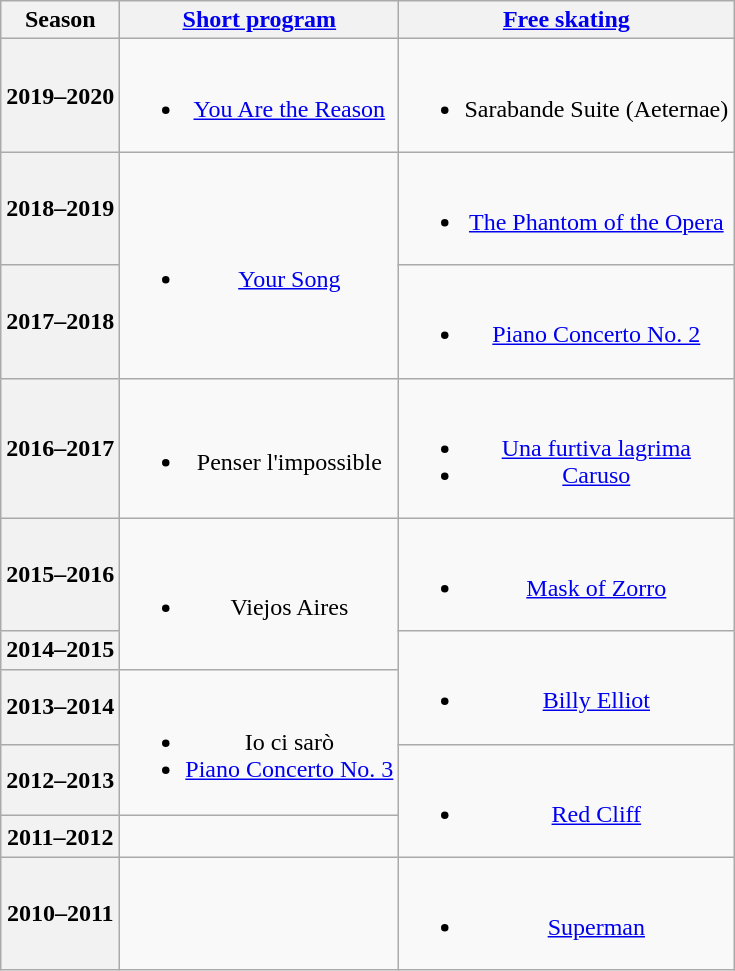<table class="wikitable" style="text-align:center">
<tr>
<th>Season</th>
<th><a href='#'>Short program</a></th>
<th><a href='#'>Free skating</a></th>
</tr>
<tr>
<th>2019–2020 <br></th>
<td><br><ul><li><a href='#'>You Are the Reason</a> <br> </li></ul></td>
<td><br><ul><li>Sarabande Suite (Aeternae) <br> </li></ul></td>
</tr>
<tr>
<th>2018–2019 <br></th>
<td rowspan="2"><br><ul><li><a href='#'>Your Song</a> <br> </li></ul></td>
<td><br><ul><li><a href='#'>The Phantom of the Opera</a> <br> </li></ul></td>
</tr>
<tr>
<th>2017–2018 <br></th>
<td><br><ul><li><a href='#'>Piano Concerto No. 2</a> <br> </li></ul></td>
</tr>
<tr>
<th>2016–2017 <br></th>
<td><br><ul><li>Penser l'impossible <br> </li></ul></td>
<td><br><ul><li><a href='#'>Una furtiva lagrima</a> <br> </li><li><a href='#'>Caruso</a> <br> </li></ul></td>
</tr>
<tr>
<th>2015–2016</th>
<td rowspan="2"><br><ul><li>Viejos Aires <br> </li></ul></td>
<td><br><ul><li><a href='#'>Mask of Zorro</a> <br> </li></ul></td>
</tr>
<tr>
<th>2014–2015</th>
<td rowspan="2"><br><ul><li><a href='#'>Billy Elliot</a> <br> </li></ul></td>
</tr>
<tr>
<th>2013–2014</th>
<td rowspan="2"><br><ul><li>Io ci sarò <br> </li><li><a href='#'>Piano Concerto No. 3</a> <br> </li></ul></td>
</tr>
<tr>
<th>2012–2013</th>
<td rowspan="2"><br><ul><li><a href='#'>Red Cliff</a> <br> </li></ul></td>
</tr>
<tr>
<th>2011–2012</th>
<td></td>
</tr>
<tr>
<th>2010–2011</th>
<td></td>
<td><br><ul><li><a href='#'>Superman</a><br> </li></ul></td>
</tr>
</table>
